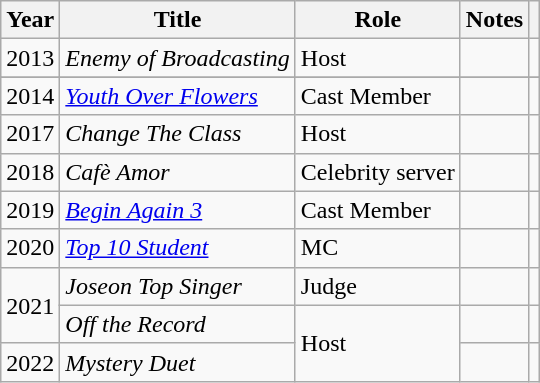<table class="wikitable sortable">
<tr>
<th>Year</th>
<th>Title</th>
<th>Role</th>
<th>Notes</th>
<th></th>
</tr>
<tr>
<td>2013</td>
<td><em>Enemy of Broadcasting</em></td>
<td>Host</td>
<td></td>
<td></td>
</tr>
<tr>
</tr>
<tr>
<td>2014</td>
<td><em><a href='#'>Youth Over Flowers</a></em></td>
<td>Cast Member</td>
<td></td>
<td></td>
</tr>
<tr>
<td>2017</td>
<td><em>Change The Class</em></td>
<td>Host</td>
<td></td>
<td></td>
</tr>
<tr>
<td>2018</td>
<td><em>Cafè Amor</em></td>
<td>Celebrity server</td>
<td></td>
<td></td>
</tr>
<tr>
<td>2019</td>
<td><em><a href='#'>Begin Again 3</a></em></td>
<td>Cast Member</td>
<td></td>
<td></td>
</tr>
<tr>
<td>2020</td>
<td><em><a href='#'>Top 10 Student</a></em></td>
<td>MC</td>
<td></td>
<td></td>
</tr>
<tr>
<td rowspan="2">2021</td>
<td><em>Joseon Top Singer</em></td>
<td>Judge</td>
<td></td>
<td></td>
</tr>
<tr>
<td><em>Off the Record</em></td>
<td rowspan=2>Host</td>
<td></td>
<td></td>
</tr>
<tr>
<td>2022</td>
<td><em>Mystery Duet</em></td>
<td></td>
<td></td>
</tr>
</table>
